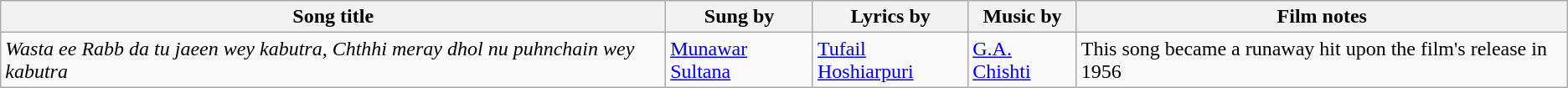<table class = "wikitable">
<tr>
<th>Song title</th>
<th>Sung by</th>
<th>Lyrics by</th>
<th>Music by</th>
<th>Film notes</th>
</tr>
<tr>
<td><em>Wasta ee Rabb da tu jaeen wey kabutra, Chthhi meray dhol nu puhnchain wey kabutra</em></td>
<td><a href='#'>Munawar Sultana</a></td>
<td><a href='#'>Tufail Hoshiarpuri</a></td>
<td><a href='#'>G.A. Chishti</a></td>
<td>This song became a runaway hit upon the film's release in 1956</td>
</tr>
</table>
